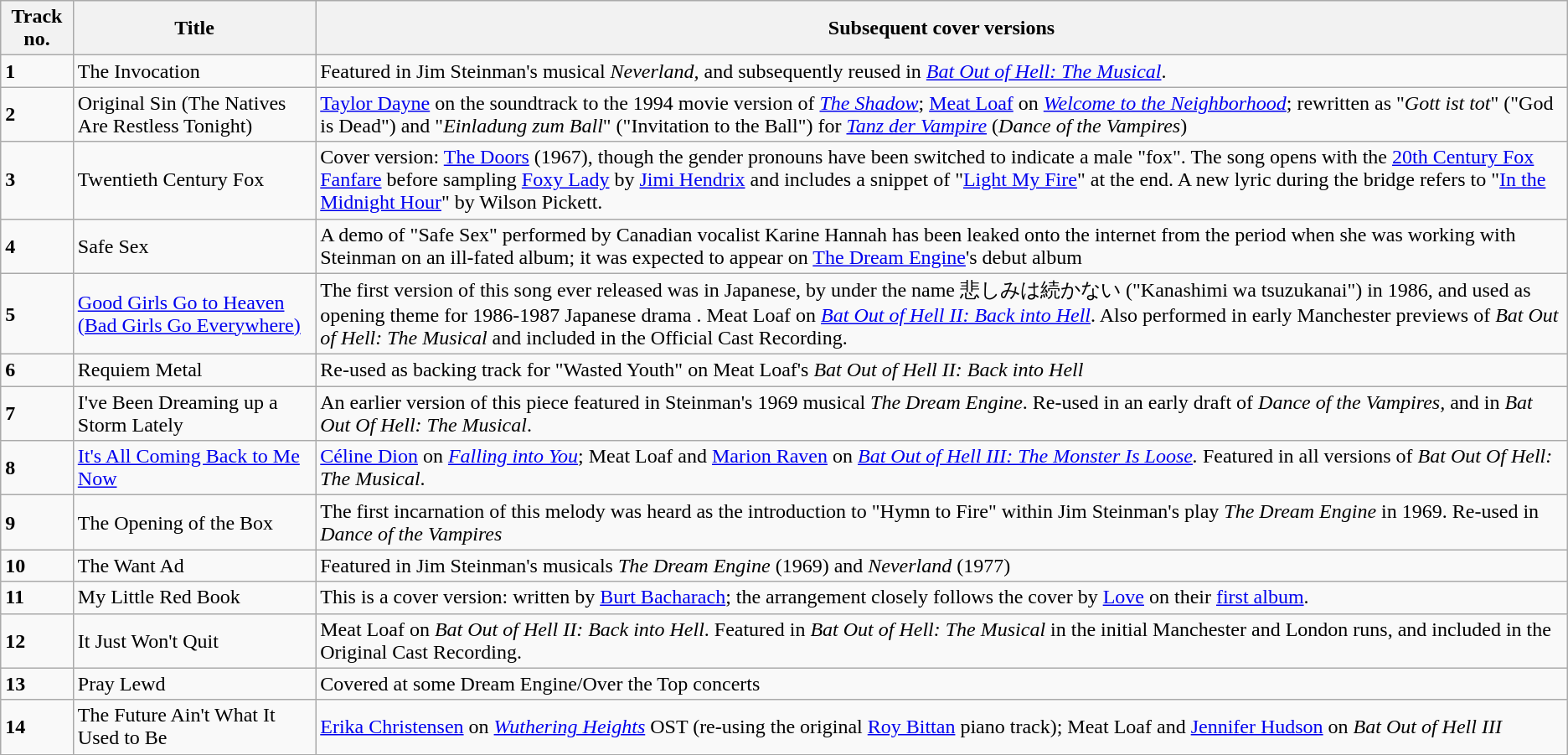<table class="wikitable">
<tr>
<th>Track no.</th>
<th>Title</th>
<th>Subsequent cover versions</th>
</tr>
<tr>
<td><strong>1</strong></td>
<td>The Invocation</td>
<td>Featured in Jim Steinman's musical <em>Neverland,</em> and subsequently reused in <em><a href='#'>Bat Out of Hell: The Musical</a></em>.</td>
</tr>
<tr>
<td><strong>2</strong></td>
<td>Original Sin (The Natives Are Restless Tonight)</td>
<td><a href='#'>Taylor Dayne</a> on the soundtrack to the 1994 movie version of <em><a href='#'>The Shadow</a></em>; <a href='#'>Meat Loaf</a> on <em><a href='#'>Welcome to the Neighborhood</a></em>; rewritten as "<em>Gott ist tot</em>" ("God is Dead") and "<em>Einladung zum Ball</em>" ("Invitation to the Ball") for <em><a href='#'>Tanz der Vampire</a></em> (<em>Dance of the Vampires</em>)</td>
</tr>
<tr>
<td><strong>3</strong></td>
<td>Twentieth Century Fox</td>
<td>Cover version: <a href='#'>The Doors</a> (1967), though the gender pronouns have been switched to indicate a male "fox". The song opens with the <a href='#'>20th Century Fox Fanfare</a> before sampling <a href='#'>Foxy Lady</a> by <a href='#'>Jimi Hendrix</a> and includes a snippet of "<a href='#'>Light My Fire</a>" at the end. A new lyric during the bridge refers to "<a href='#'>In the Midnight Hour</a>" by Wilson Pickett.</td>
</tr>
<tr>
<td><strong>4</strong></td>
<td>Safe Sex</td>
<td>A demo of "Safe Sex" performed by Canadian vocalist Karine Hannah has been leaked onto the internet from the period when she was working with Steinman on an ill-fated album; it was expected to appear on <a href='#'>The Dream Engine</a>'s debut album</td>
</tr>
<tr>
<td><strong>5</strong></td>
<td><a href='#'>Good Girls Go to Heaven (Bad Girls Go Everywhere)</a></td>
<td>The first version of this song ever released was in Japanese, by  under the name 悲しみは続かない ("Kanashimi wa tsuzukanai") in 1986, and used as opening theme for 1986-1987 Japanese drama . Meat Loaf on <em><a href='#'>Bat Out of Hell II: Back into Hell</a></em>. Also performed in early Manchester previews of <em>Bat Out of Hell: The Musical</em> and included in the Official Cast Recording.</td>
</tr>
<tr>
<td><strong>6</strong></td>
<td>Requiem Metal</td>
<td>Re-used as backing track for "Wasted Youth" on Meat Loaf's <em>Bat Out of Hell II: Back into Hell</em></td>
</tr>
<tr>
<td><strong>7</strong></td>
<td>I've Been Dreaming up a Storm Lately</td>
<td>An earlier version of this piece featured in Steinman's 1969 musical <em>The Dream Engine</em>. Re-used in an early draft of <em>Dance of the Vampires,</em> and in <em>Bat Out Of Hell: The Musical</em>.</td>
</tr>
<tr>
<td><strong>8</strong></td>
<td><a href='#'>It's All Coming Back to Me Now</a></td>
<td><a href='#'>Céline Dion</a> on <em><a href='#'>Falling into You</a></em>; Meat Loaf and <a href='#'>Marion Raven</a> on <em><a href='#'>Bat Out of Hell III: The Monster Is Loose</a>.</em> Featured in all versions of <em>Bat Out Of Hell: The Musical</em>.</td>
</tr>
<tr>
<td><strong>9</strong></td>
<td>The Opening of the Box</td>
<td>The first incarnation of this melody was heard as the introduction to "Hymn to Fire" within Jim Steinman's play <em>The Dream Engine</em> in 1969. Re-used in <em>Dance of the Vampires</em></td>
</tr>
<tr>
<td><strong>10</strong></td>
<td>The Want Ad</td>
<td>Featured in Jim Steinman's musicals <em>The Dream Engine</em> (1969) and <em>Neverland</em> (1977)</td>
</tr>
<tr>
<td><strong>11</strong></td>
<td>My Little Red Book</td>
<td>This is a cover version: written by <a href='#'>Burt Bacharach</a>; the arrangement closely follows the cover by <a href='#'>Love</a> on their <a href='#'>first album</a>.</td>
</tr>
<tr>
<td><strong>12</strong></td>
<td>It Just Won't Quit</td>
<td>Meat Loaf on <em>Bat Out of Hell II: Back into Hell</em>. Featured in <em>Bat Out of Hell: The Musical</em> in the initial Manchester and London runs, and included in the Original Cast Recording.</td>
</tr>
<tr>
<td><strong>13</strong></td>
<td>Pray Lewd</td>
<td>Covered at some Dream Engine/Over the Top concerts</td>
</tr>
<tr>
<td><strong>14</strong></td>
<td>The Future Ain't What It Used to Be</td>
<td><a href='#'>Erika Christensen</a> on <em><a href='#'>Wuthering Heights</a></em> OST (re-using the original <a href='#'>Roy Bittan</a> piano track); Meat Loaf and <a href='#'>Jennifer Hudson</a> on <em>Bat Out of Hell III</em></td>
</tr>
<tr>
</tr>
</table>
